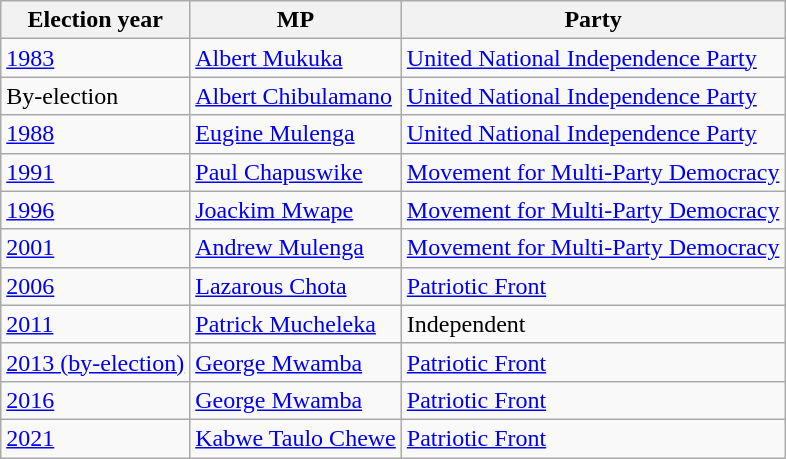<table class=wikitable>
<tr>
<th>Election year</th>
<th>MP</th>
<th>Party</th>
</tr>
<tr>
<td><a href='#'>1983</a></td>
<td><a href='#'>Albert Mukuka</a></td>
<td><a href='#'>United National Independence Party</a></td>
</tr>
<tr>
<td>By-election</td>
<td><a href='#'>Albert Chibulamano</a></td>
<td><a href='#'>United National Independence Party</a></td>
</tr>
<tr>
<td><a href='#'>1988</a></td>
<td><a href='#'>Eugine Mulenga</a></td>
<td><a href='#'>United National Independence Party</a></td>
</tr>
<tr>
<td><a href='#'>1991</a></td>
<td><a href='#'>Paul Chapuswike</a></td>
<td><a href='#'>Movement for Multi-Party Democracy</a></td>
</tr>
<tr>
<td><a href='#'>1996</a></td>
<td><a href='#'>Joackim Mwape</a></td>
<td><a href='#'>Movement for Multi-Party Democracy</a></td>
</tr>
<tr>
<td><a href='#'>2001</a></td>
<td><a href='#'>Andrew Mulenga</a></td>
<td><a href='#'>Movement for Multi-Party Democracy</a></td>
</tr>
<tr>
<td><a href='#'>2006</a></td>
<td><a href='#'>Lazarous Chota</a></td>
<td><a href='#'>Patriotic Front</a></td>
</tr>
<tr>
<td><a href='#'>2011</a></td>
<td><a href='#'>Patrick Mucheleka</a></td>
<td>Independent</td>
</tr>
<tr>
<td><a href='#'>2013 (by-election)</a></td>
<td><a href='#'>George Mwamba</a></td>
<td><a href='#'>Patriotic Front</a></td>
</tr>
<tr>
<td><a href='#'>2016</a></td>
<td><a href='#'>George Mwamba</a></td>
<td><a href='#'>Patriotic Front</a></td>
</tr>
<tr>
<td><a href='#'>2021</a></td>
<td><a href='#'>Kabwe Taulo Chewe</a></td>
<td><a href='#'>Patriotic Front</a></td>
</tr>
</table>
